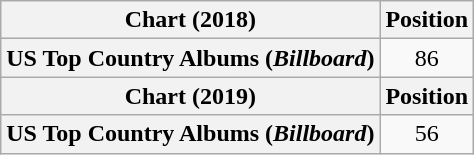<table class="wikitable plainrowheaders" style="text-align:center">
<tr>
<th scope="col">Chart (2018)</th>
<th scope="col">Position</th>
</tr>
<tr>
<th scope="row">US Top Country Albums (<em>Billboard</em>)</th>
<td>86</td>
</tr>
<tr>
<th scope="col">Chart (2019)</th>
<th scope="col">Position</th>
</tr>
<tr>
<th scope="row">US Top Country Albums (<em>Billboard</em>)</th>
<td>56</td>
</tr>
</table>
